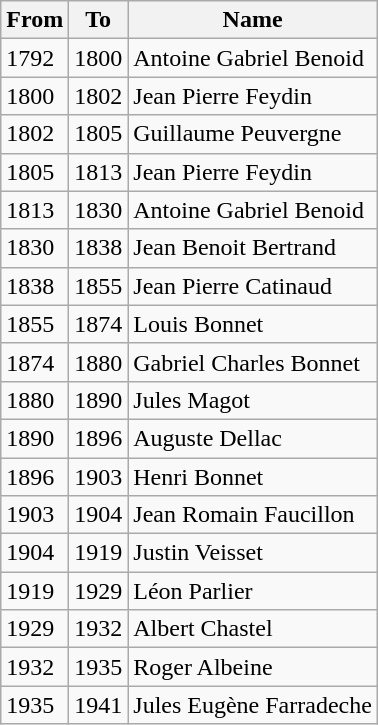<table class="wikitable">
<tr>
<th>From</th>
<th>To</th>
<th>Name</th>
</tr>
<tr>
<td>1792</td>
<td>1800</td>
<td>Antoine Gabriel Benoid</td>
</tr>
<tr>
<td>1800</td>
<td>1802</td>
<td>Jean Pierre Feydin</td>
</tr>
<tr>
<td>1802</td>
<td>1805</td>
<td>Guillaume Peuvergne</td>
</tr>
<tr>
<td>1805</td>
<td>1813</td>
<td>Jean Pierre Feydin</td>
</tr>
<tr>
<td>1813</td>
<td>1830</td>
<td>Antoine Gabriel Benoid</td>
</tr>
<tr>
<td>1830</td>
<td>1838</td>
<td>Jean Benoit Bertrand</td>
</tr>
<tr>
<td>1838</td>
<td>1855</td>
<td>Jean Pierre Catinaud</td>
</tr>
<tr>
<td>1855</td>
<td>1874</td>
<td>Louis Bonnet</td>
</tr>
<tr>
<td>1874</td>
<td>1880</td>
<td>Gabriel Charles Bonnet</td>
</tr>
<tr>
<td>1880</td>
<td>1890</td>
<td>Jules Magot</td>
</tr>
<tr>
<td>1890</td>
<td>1896</td>
<td>Auguste Dellac</td>
</tr>
<tr>
<td>1896</td>
<td>1903</td>
<td>Henri Bonnet</td>
</tr>
<tr>
<td>1903</td>
<td>1904</td>
<td>Jean Romain Faucillon</td>
</tr>
<tr>
<td>1904</td>
<td>1919</td>
<td>Justin Veisset</td>
</tr>
<tr>
<td>1919</td>
<td>1929</td>
<td>Léon Parlier</td>
</tr>
<tr>
<td>1929</td>
<td>1932</td>
<td>Albert Chastel</td>
</tr>
<tr>
<td>1932</td>
<td>1935</td>
<td>Roger Albeine</td>
</tr>
<tr>
<td>1935</td>
<td>1941</td>
<td>Jules Eugène Farradeche</td>
</tr>
</table>
